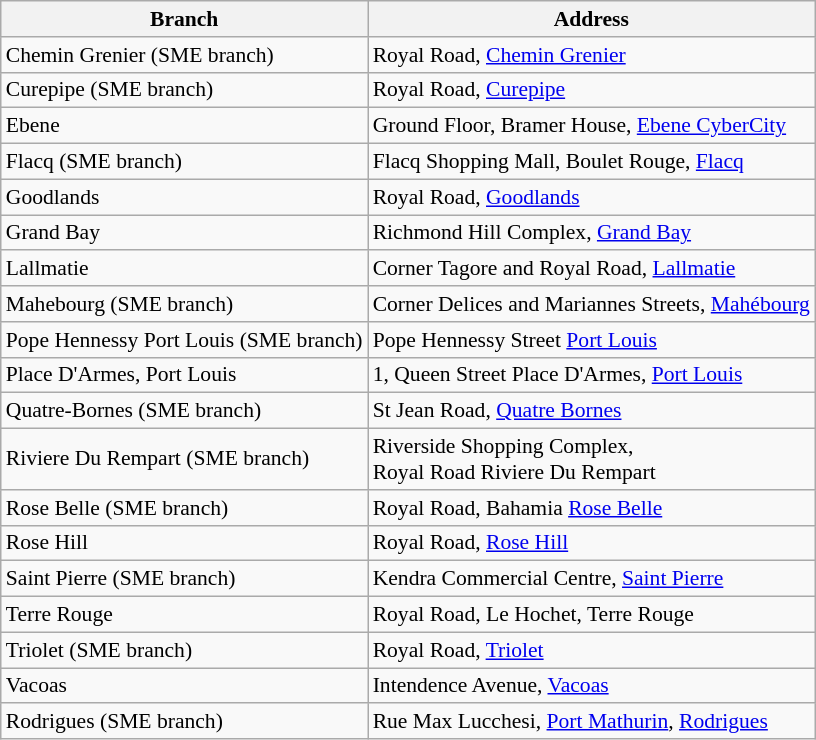<table class="wikitable" style="font-size:90%;">
<tr>
<th>Branch</th>
<th>Address</th>
</tr>
<tr>
<td>Chemin Grenier (SME branch)</td>
<td>Royal Road, <a href='#'>Chemin Grenier</a></td>
</tr>
<tr>
<td>Curepipe (SME branch)</td>
<td>Royal Road, <a href='#'>Curepipe</a></td>
</tr>
<tr>
<td>Ebene</td>
<td>Ground Floor, Bramer House, <a href='#'>Ebene CyberCity</a></td>
</tr>
<tr>
<td>Flacq (SME branch)</td>
<td>Flacq Shopping Mall, Boulet Rouge, <a href='#'>Flacq</a></td>
</tr>
<tr>
<td>Goodlands</td>
<td>Royal Road, <a href='#'>Goodlands</a></td>
</tr>
<tr>
<td>Grand Bay</td>
<td>Richmond Hill Complex, <a href='#'>Grand Bay</a></td>
</tr>
<tr>
<td>Lallmatie</td>
<td>Corner Tagore and Royal Road, <a href='#'>Lallmatie</a></td>
</tr>
<tr>
<td>Mahebourg (SME branch)</td>
<td>Corner Delices and Mariannes Streets, <a href='#'>Mahébourg</a></td>
</tr>
<tr>
<td>Pope Hennessy Port Louis (SME branch)</td>
<td>Pope Hennessy Street <a href='#'>Port Louis</a></td>
</tr>
<tr>
<td>Place D'Armes, Port Louis</td>
<td>1, Queen Street Place D'Armes, <a href='#'>Port Louis</a></td>
</tr>
<tr>
<td>Quatre-Bornes (SME branch)</td>
<td>St Jean Road, <a href='#'>Quatre Bornes</a></td>
</tr>
<tr>
<td>Riviere Du Rempart (SME branch)</td>
<td>Riverside Shopping Complex,<br>Royal Road Riviere Du Rempart</td>
</tr>
<tr>
<td>Rose Belle (SME branch)</td>
<td>Royal Road, Bahamia <a href='#'>Rose Belle</a></td>
</tr>
<tr>
<td>Rose Hill</td>
<td>Royal Road, <a href='#'>Rose Hill</a></td>
</tr>
<tr>
<td>Saint Pierre (SME branch)</td>
<td>Kendra Commercial Centre, <a href='#'>Saint Pierre</a></td>
</tr>
<tr>
<td>Terre Rouge</td>
<td>Royal Road, Le Hochet, Terre Rouge</td>
</tr>
<tr>
<td>Triolet (SME branch)</td>
<td>Royal Road, <a href='#'>Triolet</a></td>
</tr>
<tr>
<td>Vacoas</td>
<td>Intendence Avenue, <a href='#'>Vacoas</a></td>
</tr>
<tr>
<td>Rodrigues (SME branch)</td>
<td>Rue Max Lucchesi, <a href='#'>Port Mathurin</a>, <a href='#'>Rodrigues</a></td>
</tr>
</table>
